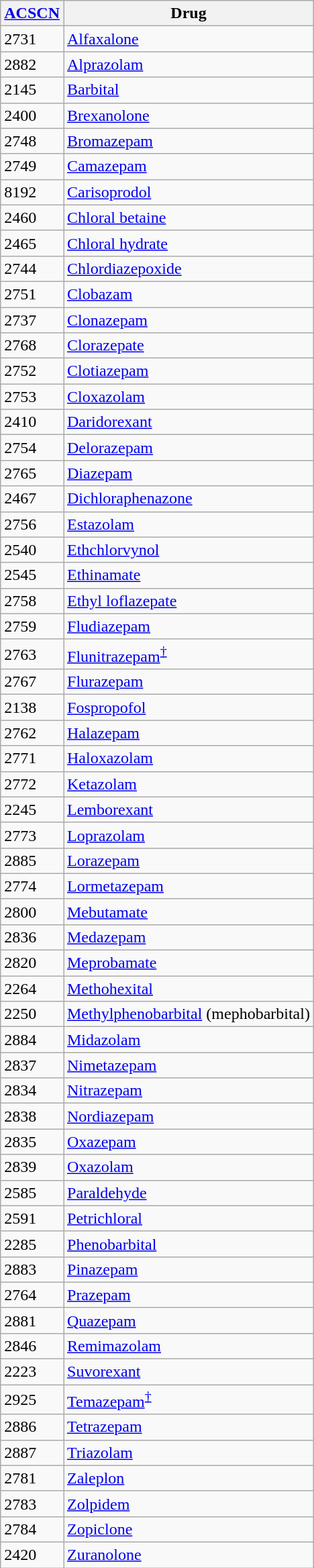<table class="wikitable sortable">
<tr>
<th><a href='#'>ACSCN</a></th>
<th>Drug</th>
</tr>
<tr>
<td>2731</td>
<td><a href='#'>Alfaxalone</a></td>
</tr>
<tr>
<td>2882</td>
<td><a href='#'>Alprazolam</a></td>
</tr>
<tr>
<td>2145</td>
<td><a href='#'>Barbital</a></td>
</tr>
<tr>
<td>2400</td>
<td><a href='#'>Brexanolone</a></td>
</tr>
<tr>
<td>2748</td>
<td><a href='#'>Bromazepam</a></td>
</tr>
<tr>
<td>2749</td>
<td><a href='#'>Camazepam</a></td>
</tr>
<tr>
<td>8192</td>
<td><a href='#'>Carisoprodol</a></td>
</tr>
<tr>
<td>2460</td>
<td><a href='#'>Chloral betaine</a></td>
</tr>
<tr>
<td>2465</td>
<td><a href='#'>Chloral hydrate</a></td>
</tr>
<tr>
<td>2744</td>
<td><a href='#'>Chlordiazepoxide</a></td>
</tr>
<tr>
<td>2751</td>
<td><a href='#'>Clobazam</a></td>
</tr>
<tr>
<td>2737</td>
<td><a href='#'>Clonazepam</a></td>
</tr>
<tr>
<td>2768</td>
<td><a href='#'>Clorazepate</a></td>
</tr>
<tr>
<td>2752</td>
<td><a href='#'>Clotiazepam</a></td>
</tr>
<tr>
<td>2753</td>
<td><a href='#'>Cloxazolam</a></td>
</tr>
<tr>
<td>2410</td>
<td><a href='#'>Daridorexant</a></td>
</tr>
<tr>
<td>2754</td>
<td><a href='#'>Delorazepam</a></td>
</tr>
<tr>
<td>2765</td>
<td><a href='#'>Diazepam</a></td>
</tr>
<tr>
<td>2467</td>
<td><a href='#'>Dichloraphenazone</a></td>
</tr>
<tr>
<td>2756</td>
<td><a href='#'>Estazolam</a></td>
</tr>
<tr>
<td>2540</td>
<td><a href='#'>Ethchlorvynol</a></td>
</tr>
<tr>
<td>2545</td>
<td><a href='#'>Ethinamate</a></td>
</tr>
<tr>
<td>2758</td>
<td><a href='#'>Ethyl loflazepate</a></td>
</tr>
<tr>
<td>2759</td>
<td><a href='#'>Fludiazepam</a></td>
</tr>
<tr>
<td>2763</td>
<td><a href='#'>Flunitrazepam</a><sup><a href='#'>†</a></sup> </td>
</tr>
<tr>
<td>2767</td>
<td><a href='#'>Flurazepam</a></td>
</tr>
<tr>
<td>2138</td>
<td><a href='#'>Fospropofol</a></td>
</tr>
<tr>
<td>2762</td>
<td><a href='#'>Halazepam</a></td>
</tr>
<tr>
<td>2771</td>
<td><a href='#'>Haloxazolam</a></td>
</tr>
<tr>
<td>2772</td>
<td><a href='#'>Ketazolam</a></td>
</tr>
<tr>
<td>2245</td>
<td><a href='#'>Lemborexant</a></td>
</tr>
<tr>
<td>2773</td>
<td><a href='#'>Loprazolam</a></td>
</tr>
<tr>
<td>2885</td>
<td><a href='#'>Lorazepam</a></td>
</tr>
<tr>
<td>2774</td>
<td><a href='#'>Lormetazepam</a></td>
</tr>
<tr>
<td>2800</td>
<td><a href='#'>Mebutamate</a></td>
</tr>
<tr>
<td>2836</td>
<td><a href='#'>Medazepam</a></td>
</tr>
<tr>
<td>2820</td>
<td><a href='#'>Meprobamate</a></td>
</tr>
<tr>
<td>2264</td>
<td><a href='#'>Methohexital</a></td>
</tr>
<tr>
<td>2250</td>
<td><a href='#'>Methylphenobarbital</a> (mephobarbital)</td>
</tr>
<tr>
<td>2884</td>
<td><a href='#'>Midazolam</a></td>
</tr>
<tr>
<td>2837</td>
<td><a href='#'>Nimetazepam</a></td>
</tr>
<tr>
<td>2834</td>
<td><a href='#'>Nitrazepam</a></td>
</tr>
<tr>
<td>2838</td>
<td><a href='#'>Nordiazepam</a></td>
</tr>
<tr>
<td>2835</td>
<td><a href='#'>Oxazepam</a></td>
</tr>
<tr>
<td>2839</td>
<td><a href='#'>Oxazolam</a></td>
</tr>
<tr>
<td>2585</td>
<td><a href='#'>Paraldehyde</a></td>
</tr>
<tr>
<td>2591</td>
<td><a href='#'>Petrichloral</a></td>
</tr>
<tr>
<td>2285</td>
<td><a href='#'>Phenobarbital</a></td>
</tr>
<tr>
<td>2883</td>
<td><a href='#'>Pinazepam</a></td>
</tr>
<tr>
<td>2764</td>
<td><a href='#'>Prazepam</a></td>
</tr>
<tr>
<td>2881</td>
<td><a href='#'>Quazepam</a></td>
</tr>
<tr>
<td>2846</td>
<td><a href='#'>Remimazolam</a></td>
</tr>
<tr>
<td>2223</td>
<td><a href='#'>Suvorexant</a></td>
</tr>
<tr>
<td>2925</td>
<td><a href='#'>Temazepam</a><sup><a href='#'>†</a></sup></td>
</tr>
<tr>
<td>2886</td>
<td><a href='#'>Tetrazepam</a></td>
</tr>
<tr>
<td>2887</td>
<td><a href='#'>Triazolam</a></td>
</tr>
<tr>
<td>2781</td>
<td><a href='#'>Zaleplon</a></td>
</tr>
<tr>
<td>2783</td>
<td><a href='#'>Zolpidem</a></td>
</tr>
<tr>
<td>2784</td>
<td><a href='#'>Zopiclone</a></td>
</tr>
<tr>
<td>2420</td>
<td><a href='#'>Zuranolone</a></td>
</tr>
</table>
